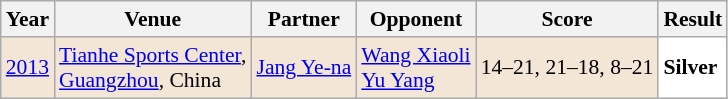<table class="sortable wikitable" style="font-size: 90%;">
<tr>
<th>Year</th>
<th>Venue</th>
<th>Partner</th>
<th>Opponent</th>
<th>Score</th>
<th>Result</th>
</tr>
<tr style="background:#F3E6D7">
<td align="center"><a href='#'>2013</a></td>
<td align="left"><a href='#'>Tianhe Sports Center</a>,<br><a href='#'>Guangzhou</a>, China</td>
<td align="left"> <a href='#'>Jang Ye-na</a></td>
<td align="left"> <a href='#'>Wang Xiaoli</a><br> <a href='#'>Yu Yang</a></td>
<td align="left">14–21, 21–18, 8–21</td>
<td style="text-align:left; background:white"> <strong>Silver</strong></td>
</tr>
</table>
